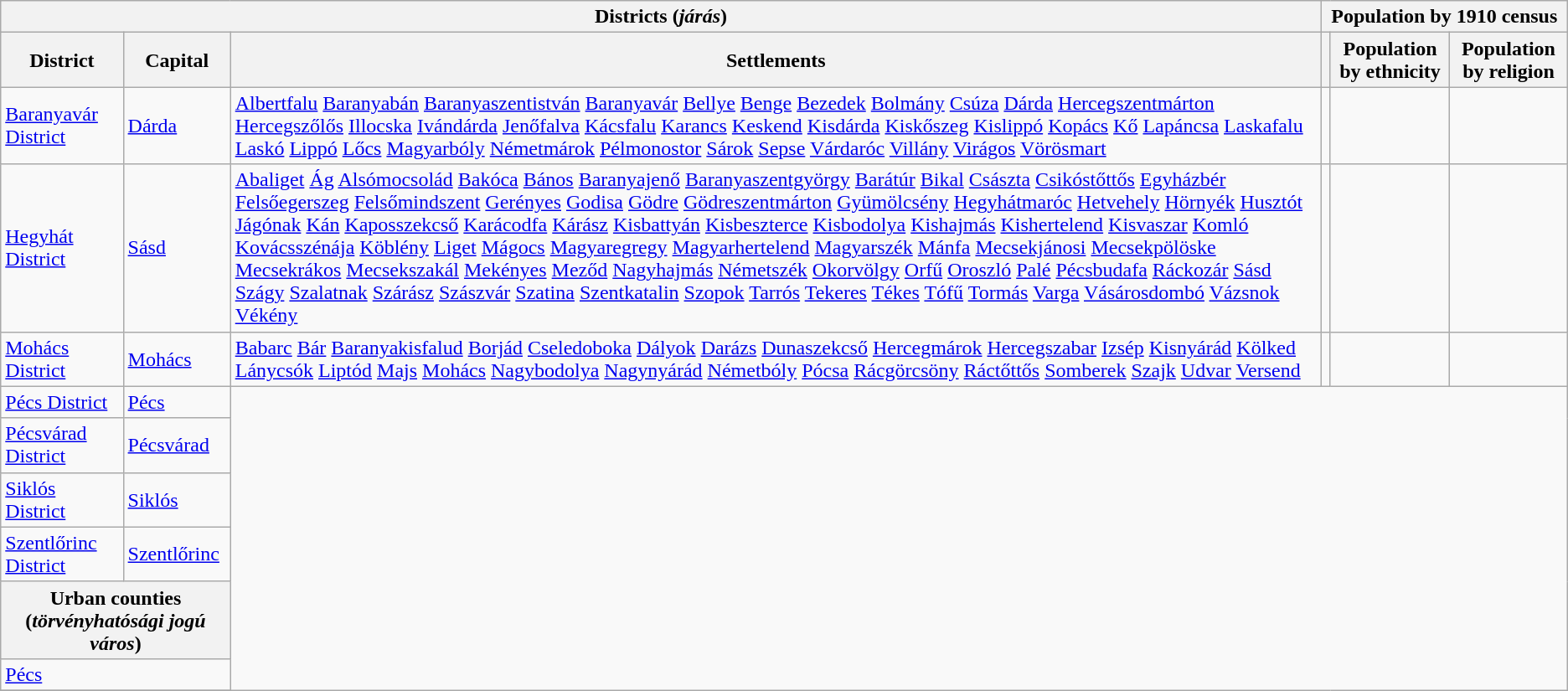<table class="wikitable">
<tr>
<th colspan=3>Districts (<em>járás</em>)</th>
<th colspan=4>Population by 1910 census</th>
</tr>
<tr>
<th>District</th>
<th>Capital</th>
<th>Settlements</th>
<th></th>
<th><strong>Population by ethnicity</strong></th>
<th><strong>Population by religion</strong></th>
</tr>
<tr>
<td><a href='#'>Baranyavár District</a></td>
<td><a href='#'>Dárda</a></td>
<td><a href='#'>Albertfalu</a> <a href='#'>Baranyabán</a> <a href='#'>Baranyaszentistván</a> <a href='#'>Baranyavár</a> <a href='#'>Bellye</a> <a href='#'>Benge</a> <a href='#'>Bezedek</a> <a href='#'>Bolmány</a> <a href='#'>Csúza</a> <a href='#'>Dárda</a> <a href='#'>Hercegszentmárton</a> <a href='#'>Hercegszőlős</a> <a href='#'>Illocska</a> <a href='#'>Ivándárda</a> <a href='#'>Jenőfalva</a> <a href='#'>Kácsfalu</a> <a href='#'>Karancs</a> <a href='#'>Keskend</a>  <a href='#'>Kisdárda</a> <a href='#'>Kiskőszeg</a> <a href='#'>Kislippó</a> <a href='#'>Kopács</a> <a href='#'>Kő</a> <a href='#'>Lapáncsa</a> <a href='#'>Laskafalu</a> <a href='#'>Laskó</a> <a href='#'>Lippó</a> <a href='#'>Lőcs</a> <a href='#'>Magyarbóly</a> <a href='#'>Németmárok</a> <a href='#'>Pélmonostor</a> <a href='#'>Sárok</a> <a href='#'>Sepse</a> <a href='#'>Várdaróc</a> <a href='#'>Villány</a> <a href='#'>Virágos</a> <a href='#'>Vörösmart</a></td>
<td></td>
<td></td>
<td></td>
</tr>
<tr>
<td><a href='#'>Hegyhát District</a></td>
<td><a href='#'>Sásd</a></td>
<td><a href='#'>Abaliget</a> <a href='#'>Ág</a> <a href='#'>Alsómocsolád</a> <a href='#'>Bakóca</a> <a href='#'>Bános</a> <a href='#'>Baranyajenő</a> <a href='#'>Baranyaszentgyörgy</a> <a href='#'>Barátúr</a> <a href='#'>Bikal</a> <a href='#'>Császta</a> <a href='#'>Csikóstőttős</a> <a href='#'>Egyházbér</a> <a href='#'>Felsőegerszeg</a> <a href='#'>Felsőmindszent</a> <a href='#'>Gerényes</a> <a href='#'>Godisa</a> <a href='#'>Gödre</a> <a href='#'>Gödreszentmárton</a>  <a href='#'>Gyümölcsény</a> <a href='#'>Hegyhátmaróc</a> <a href='#'>Hetvehely</a> <a href='#'>Hörnyék</a> <a href='#'>Husztót</a> <a href='#'>Jágónak</a> <a href='#'>Kán</a> <a href='#'>Kaposszekcső</a> <a href='#'>Karácodfa</a> <a href='#'>Kárász</a> <a href='#'>Kisbattyán</a> <a href='#'>Kisbeszterce</a> <a href='#'>Kisbodolya</a> <a href='#'>Kishajmás</a> <a href='#'>Kishertelend</a> <a href='#'>Kisvaszar</a> <a href='#'>Komló</a> <a href='#'>Kovácsszénája</a> <a href='#'>Köblény</a> <a href='#'>Liget</a> <a href='#'>Mágocs</a> <a href='#'>Magyaregregy</a> <a href='#'>Magyarhertelend</a> <a href='#'>Magyarszék</a> <a href='#'>Mánfa</a> <a href='#'>Mecsekjánosi</a> <a href='#'>Mecsekpölöske</a> <a href='#'>Mecsekrákos</a> <a href='#'>Mecsekszakál</a> <a href='#'>Mekényes</a> <a href='#'>Meződ</a> <a href='#'>Nagyhajmás</a> <a href='#'>Németszék</a> <a href='#'>Okorvölgy</a> <a href='#'>Orfű</a> <a href='#'>Oroszló</a>  <a href='#'>Palé</a> <a href='#'>Pécsbudafa</a> <a href='#'>Ráckozár</a> <a href='#'>Sásd</a> <a href='#'>Szágy</a> <a href='#'>Szalatnak</a> <a href='#'>Szárász</a> <a href='#'>Szászvár</a> <a href='#'>Szatina</a> <a href='#'>Szentkatalin</a> <a href='#'>Szopok</a> <a href='#'>Tarrós</a> <a href='#'>Tekeres</a> <a href='#'>Tékes</a> <a href='#'>Tófű</a> <a href='#'>Tormás</a> <a href='#'>Varga</a> <a href='#'>Vásárosdombó</a> <a href='#'>Vázsnok</a> <a href='#'>Vékény</a></td>
<td></td>
<td></td>
<td></td>
</tr>
<tr>
<td><a href='#'>Mohács District</a></td>
<td><a href='#'>Mohács</a></td>
<td><a href='#'>Babarc</a> <a href='#'>Bár</a> <a href='#'>Baranyakisfalud</a> <a href='#'>Borjád</a> <a href='#'>Cseledoboka</a> <a href='#'>Dályok</a> <a href='#'>Darázs</a> <a href='#'>Dunaszekcső</a> <a href='#'>Hercegmárok</a> <a href='#'>Hercegszabar</a> <a href='#'>Izsép</a> <a href='#'>Kisnyárád</a> <a href='#'>Kölked</a> <a href='#'>Lánycsók</a> <a href='#'>Liptód</a> <a href='#'>Majs</a> <a href='#'>Mohács</a> <a href='#'>Nagybodolya</a>  <a href='#'>Nagynyárád</a> <a href='#'>Németbóly</a> <a href='#'>Pócsa</a> <a href='#'>Rácgörcsöny</a> <a href='#'>Ráctőttős</a> <a href='#'>Somberek</a> <a href='#'>Szajk</a> <a href='#'>Udvar</a> <a href='#'>Versend</a></td>
<td></td>
<td></td>
<td></td>
</tr>
<tr>
<td><a href='#'>Pécs District</a></td>
<td><a href='#'>Pécs</a></td>
</tr>
<tr>
<td><a href='#'>Pécsvárad District</a></td>
<td><a href='#'>Pécsvárad</a></td>
</tr>
<tr>
<td><a href='#'>Siklós District</a></td>
<td><a href='#'>Siklós</a></td>
</tr>
<tr>
<td><a href='#'>Szentlőrinc District</a></td>
<td><a href='#'>Szentlőrinc</a></td>
</tr>
<tr>
<th colspan=2>Urban counties (<em>törvényhatósági jogú város</em>)</th>
</tr>
<tr>
<td colspan=2><a href='#'>Pécs</a></td>
</tr>
<tr>
</tr>
</table>
